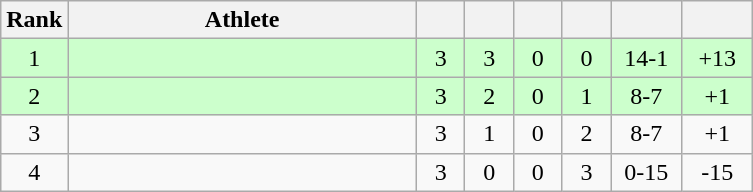<table class="wikitable" style="text-align: center;">
<tr>
<th width=25>Rank</th>
<th width=225>Athlete</th>
<th width=25></th>
<th width=25></th>
<th width=25></th>
<th width=25></th>
<th width=40></th>
<th width=40></th>
</tr>
<tr bgcolor=ccffcc>
<td>1</td>
<td align=left></td>
<td>3</td>
<td>3</td>
<td>0</td>
<td>0</td>
<td>14-1</td>
<td>+13</td>
</tr>
<tr bgcolor=ccffcc>
<td>2</td>
<td align=left></td>
<td>3</td>
<td>2</td>
<td>0</td>
<td>1</td>
<td>8-7</td>
<td>+1</td>
</tr>
<tr>
<td>3</td>
<td align=left></td>
<td>3</td>
<td>1</td>
<td>0</td>
<td>2</td>
<td>8-7</td>
<td>+1</td>
</tr>
<tr>
<td>4</td>
<td align=left></td>
<td>3</td>
<td>0</td>
<td>0</td>
<td>3</td>
<td>0-15</td>
<td>-15</td>
</tr>
</table>
